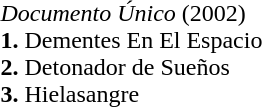<table>
<tr>
<td><em>Documento Único</em> (2002)<br><strong>1.</strong> Dementes En El Espacio<br>
<strong>2.</strong> Detonador de Sueños<br>
<strong>3.</strong> Hielasangre</td>
</tr>
</table>
